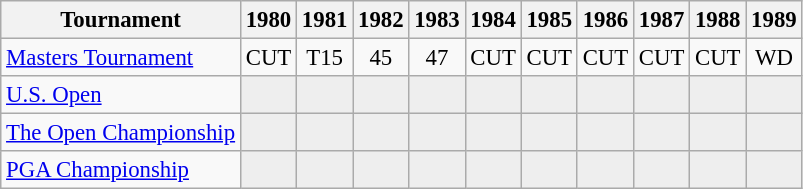<table class="wikitable" style="font-size:95%;text-align:center;">
<tr>
<th>Tournament</th>
<th>1980</th>
<th>1981</th>
<th>1982</th>
<th>1983</th>
<th>1984</th>
<th>1985</th>
<th>1986</th>
<th>1987</th>
<th>1988</th>
<th>1989</th>
</tr>
<tr>
<td align=left><a href='#'>Masters Tournament</a></td>
<td>CUT</td>
<td>T15</td>
<td>45</td>
<td>47</td>
<td>CUT</td>
<td>CUT</td>
<td>CUT</td>
<td>CUT</td>
<td>CUT</td>
<td>WD</td>
</tr>
<tr>
<td align=left><a href='#'>U.S. Open</a></td>
<td style="background:#eeeeee;"></td>
<td style="background:#eeeeee;"></td>
<td style="background:#eeeeee;"></td>
<td style="background:#eeeeee;"></td>
<td style="background:#eeeeee;"></td>
<td style="background:#eeeeee;"></td>
<td style="background:#eeeeee;"></td>
<td style="background:#eeeeee;"></td>
<td style="background:#eeeeee;"></td>
<td style="background:#eeeeee;"></td>
</tr>
<tr>
<td align=left><a href='#'>The Open Championship</a></td>
<td style="background:#eeeeee;"></td>
<td style="background:#eeeeee;"></td>
<td style="background:#eeeeee;"></td>
<td style="background:#eeeeee;"></td>
<td style="background:#eeeeee;"></td>
<td style="background:#eeeeee;"></td>
<td style="background:#eeeeee;"></td>
<td style="background:#eeeeee;"></td>
<td style="background:#eeeeee;"></td>
<td style="background:#eeeeee;"></td>
</tr>
<tr>
<td align=left><a href='#'>PGA Championship</a></td>
<td style="background:#eeeeee;"></td>
<td style="background:#eeeeee;"></td>
<td style="background:#eeeeee;"></td>
<td style="background:#eeeeee;"></td>
<td style="background:#eeeeee;"></td>
<td style="background:#eeeeee;"></td>
<td style="background:#eeeeee;"></td>
<td style="background:#eeeeee;"></td>
<td style="background:#eeeeee;"></td>
<td style="background:#eeeeee;"></td>
</tr>
</table>
